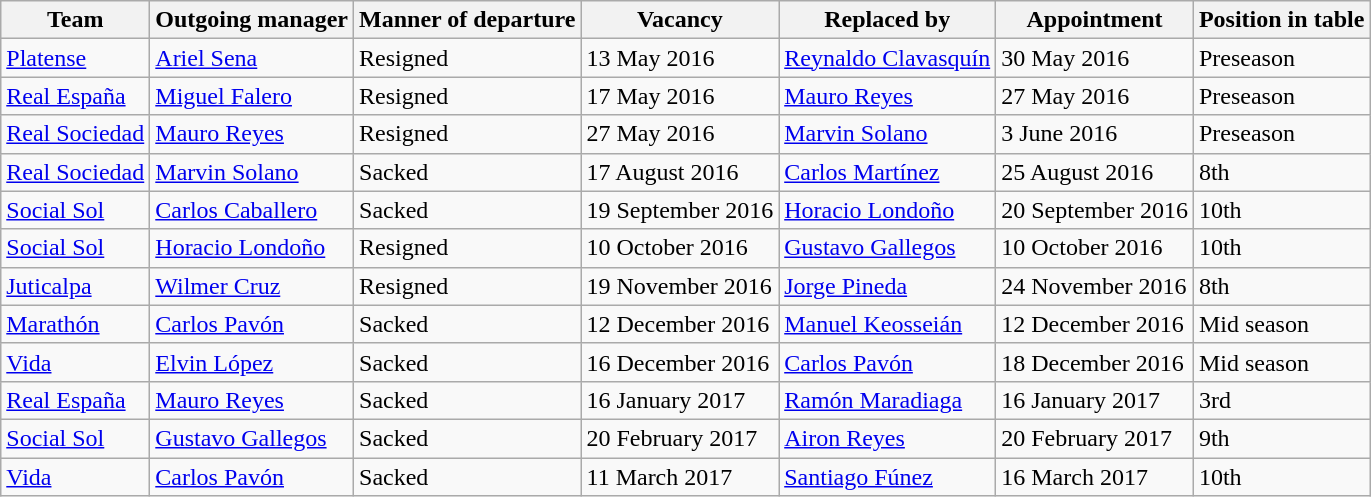<table class="wikitable">
<tr>
<th>Team</th>
<th>Outgoing manager</th>
<th>Manner of departure</th>
<th>Vacancy</th>
<th>Replaced by</th>
<th>Appointment</th>
<th>Position in table</th>
</tr>
<tr>
<td><a href='#'>Platense</a></td>
<td> <a href='#'>Ariel Sena</a></td>
<td>Resigned</td>
<td>13 May 2016</td>
<td> <a href='#'>Reynaldo Clavasquín</a></td>
<td>30 May 2016</td>
<td>Preseason</td>
</tr>
<tr>
<td><a href='#'>Real España</a></td>
<td> <a href='#'>Miguel Falero</a></td>
<td>Resigned</td>
<td>17 May 2016</td>
<td> <a href='#'>Mauro Reyes</a></td>
<td>27 May 2016</td>
<td>Preseason</td>
</tr>
<tr>
<td><a href='#'>Real Sociedad</a></td>
<td> <a href='#'>Mauro Reyes</a></td>
<td>Resigned</td>
<td>27 May 2016</td>
<td> <a href='#'>Marvin Solano</a></td>
<td>3 June 2016</td>
<td>Preseason</td>
</tr>
<tr>
<td><a href='#'>Real Sociedad</a></td>
<td> <a href='#'>Marvin Solano</a></td>
<td>Sacked</td>
<td>17 August 2016</td>
<td> <a href='#'>Carlos Martínez</a></td>
<td>25 August 2016</td>
<td>8th</td>
</tr>
<tr>
<td><a href='#'>Social Sol</a></td>
<td> <a href='#'>Carlos Caballero</a></td>
<td>Sacked</td>
<td>19 September 2016</td>
<td> <a href='#'>Horacio Londoño</a></td>
<td>20 September 2016</td>
<td>10th</td>
</tr>
<tr>
<td><a href='#'>Social Sol</a></td>
<td> <a href='#'>Horacio Londoño</a></td>
<td>Resigned</td>
<td>10 October 2016</td>
<td> <a href='#'>Gustavo Gallegos</a></td>
<td>10 October 2016</td>
<td>10th</td>
</tr>
<tr>
<td><a href='#'>Juticalpa</a></td>
<td> <a href='#'>Wilmer Cruz</a></td>
<td>Resigned</td>
<td>19 November 2016</td>
<td> <a href='#'>Jorge Pineda</a></td>
<td>24 November 2016</td>
<td>8th</td>
</tr>
<tr>
<td><a href='#'>Marathón</a></td>
<td> <a href='#'>Carlos Pavón</a></td>
<td>Sacked</td>
<td>12 December 2016</td>
<td> <a href='#'>Manuel Keosseián</a></td>
<td>12 December 2016</td>
<td>Mid season</td>
</tr>
<tr>
<td><a href='#'>Vida</a></td>
<td> <a href='#'>Elvin López</a></td>
<td>Sacked</td>
<td>16 December 2016</td>
<td> <a href='#'>Carlos Pavón</a></td>
<td>18 December 2016</td>
<td>Mid season</td>
</tr>
<tr>
<td><a href='#'>Real España</a></td>
<td> <a href='#'>Mauro Reyes</a></td>
<td>Sacked</td>
<td>16 January 2017</td>
<td> <a href='#'>Ramón Maradiaga</a></td>
<td>16 January 2017</td>
<td>3rd</td>
</tr>
<tr>
<td><a href='#'>Social Sol</a></td>
<td> <a href='#'>Gustavo Gallegos</a></td>
<td>Sacked</td>
<td>20 February 2017</td>
<td> <a href='#'>Airon Reyes</a></td>
<td>20 February 2017</td>
<td>9th</td>
</tr>
<tr>
<td><a href='#'>Vida</a></td>
<td> <a href='#'>Carlos Pavón</a></td>
<td>Sacked</td>
<td>11 March 2017</td>
<td> <a href='#'>Santiago Fúnez</a></td>
<td>16 March 2017</td>
<td>10th</td>
</tr>
</table>
